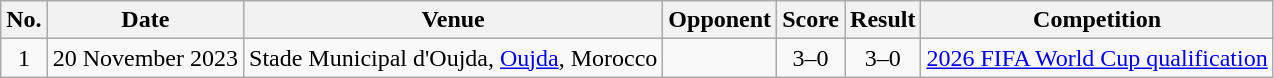<table class="wikitable sortable">
<tr>
<th scope="col">No.</th>
<th scope="col">Date</th>
<th scope="col">Venue</th>
<th scope="col">Opponent</th>
<th scope="col">Score</th>
<th scope="col">Result</th>
<th scope="col">Competition</th>
</tr>
<tr>
<td style="text-align:center">1</td>
<td>20 November 2023</td>
<td>Stade Municipal d'Oujda, <a href='#'>Oujda</a>, Morocco</td>
<td></td>
<td style="text-align:center">3–0</td>
<td style="text-align:center">3–0</td>
<td><a href='#'>2026 FIFA World Cup qualification</a></td>
</tr>
</table>
